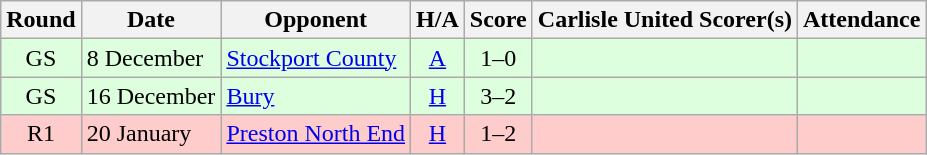<table class="wikitable" style="text-align:center">
<tr>
<th>Round</th>
<th>Date</th>
<th>Opponent</th>
<th>H/A</th>
<th>Score</th>
<th>Carlisle United Scorer(s)</th>
<th>Attendance</th>
</tr>
<tr bgcolor=#ddffdd>
<td>GS</td>
<td align=left>8 December</td>
<td align=left><a href='#'>Stockport County</a></td>
<td><a href='#'>A</a></td>
<td>1–0</td>
<td align=left></td>
<td></td>
</tr>
<tr bgcolor=#ddffdd>
<td>GS</td>
<td align=left>16 December</td>
<td align=left><a href='#'>Bury</a></td>
<td><a href='#'>H</a></td>
<td>3–2</td>
<td align=left></td>
<td></td>
</tr>
<tr bgcolor=#FFCCCC>
<td>R1</td>
<td align=left>20 January</td>
<td align=left><a href='#'>Preston North End</a></td>
<td><a href='#'>H</a></td>
<td>1–2</td>
<td align=left></td>
<td></td>
</tr>
</table>
